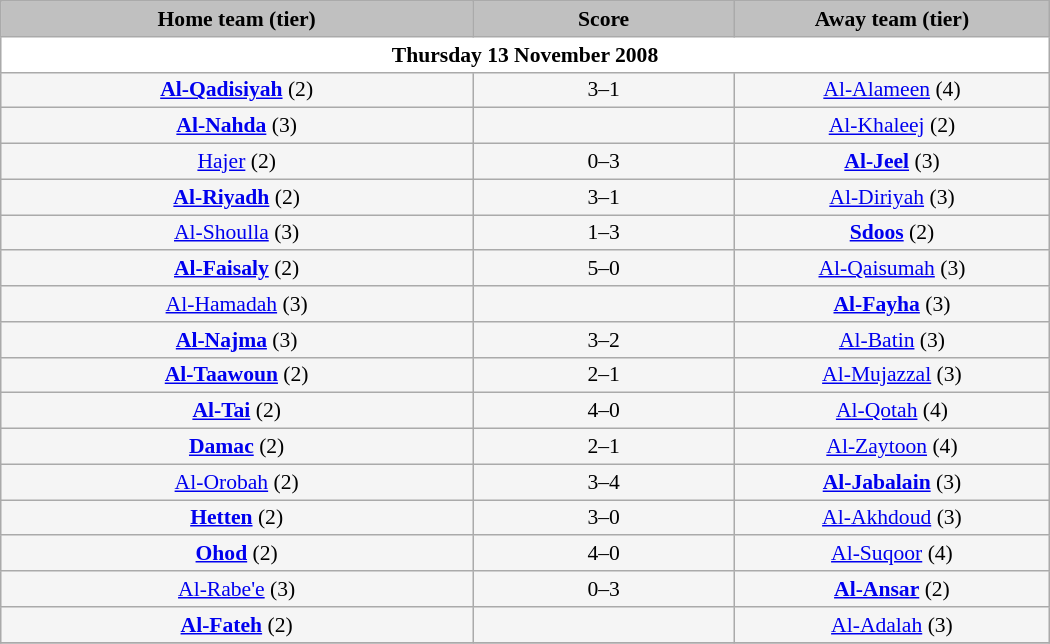<table class="wikitable" style="width: 700px; background:WhiteSmoke; text-align:center; font-size:90%">
<tr>
<td scope="col" style="width: 45%; background:silver;"><strong>Home team (tier)</strong></td>
<td scope="col" style="width: 25%; background:silver;"><strong>Score</strong></td>
<td scope="col" style="width: 45%; background:silver;"><strong>Away team (tier)</strong></td>
</tr>
<tr>
<td colspan="5" style= background:White><strong>Thursday 13 November 2008</strong></td>
</tr>
<tr>
<td><strong><a href='#'>Al-Qadisiyah</a></strong> (2)</td>
<td>3–1</td>
<td><a href='#'>Al-Alameen</a> (4)</td>
</tr>
<tr>
<td><strong><a href='#'>Al-Nahda</a></strong> (3)</td>
<td></td>
<td><a href='#'>Al-Khaleej</a> (2)</td>
</tr>
<tr>
<td><a href='#'>Hajer</a> (2)</td>
<td>0–3</td>
<td><strong><a href='#'>Al-Jeel</a></strong> (3)</td>
</tr>
<tr>
<td><strong><a href='#'>Al-Riyadh</a></strong> (2)</td>
<td>3–1</td>
<td><a href='#'>Al-Diriyah</a> (3)</td>
</tr>
<tr>
<td><a href='#'>Al-Shoulla</a> (3)</td>
<td>1–3</td>
<td><strong><a href='#'>Sdoos</a></strong> (2)</td>
</tr>
<tr>
<td><strong><a href='#'>Al-Faisaly</a></strong> (2)</td>
<td>5–0</td>
<td><a href='#'>Al-Qaisumah</a> (3)</td>
</tr>
<tr>
<td><a href='#'>Al-Hamadah</a> (3)</td>
<td></td>
<td><strong><a href='#'>Al-Fayha</a></strong> (3)</td>
</tr>
<tr>
<td><strong><a href='#'>Al-Najma</a></strong> (3)</td>
<td>3–2</td>
<td><a href='#'>Al-Batin</a> (3)</td>
</tr>
<tr>
<td><strong><a href='#'>Al-Taawoun</a></strong> (2)</td>
<td>2–1</td>
<td><a href='#'>Al-Mujazzal</a> (3)</td>
</tr>
<tr>
<td><strong><a href='#'>Al-Tai</a></strong> (2)</td>
<td>4–0</td>
<td><a href='#'>Al-Qotah</a> (4)</td>
</tr>
<tr>
<td><strong><a href='#'>Damac</a></strong> (2)</td>
<td>2–1</td>
<td><a href='#'>Al-Zaytoon</a> (4)</td>
</tr>
<tr>
<td><a href='#'>Al-Orobah</a> (2)</td>
<td>3–4</td>
<td><strong><a href='#'>Al-Jabalain</a></strong> (3)</td>
</tr>
<tr>
<td><strong><a href='#'>Hetten</a></strong> (2)</td>
<td>3–0</td>
<td><a href='#'>Al-Akhdoud</a> (3)</td>
</tr>
<tr>
<td><strong><a href='#'>Ohod</a></strong> (2)</td>
<td>4–0</td>
<td><a href='#'>Al-Suqoor</a> (4)</td>
</tr>
<tr>
<td><a href='#'>Al-Rabe'e</a> (3)</td>
<td>0–3</td>
<td><strong><a href='#'>Al-Ansar</a></strong> (2)</td>
</tr>
<tr>
<td><strong><a href='#'>Al-Fateh</a></strong> (2)</td>
<td></td>
<td><a href='#'>Al-Adalah</a> (3)</td>
</tr>
<tr>
</tr>
</table>
